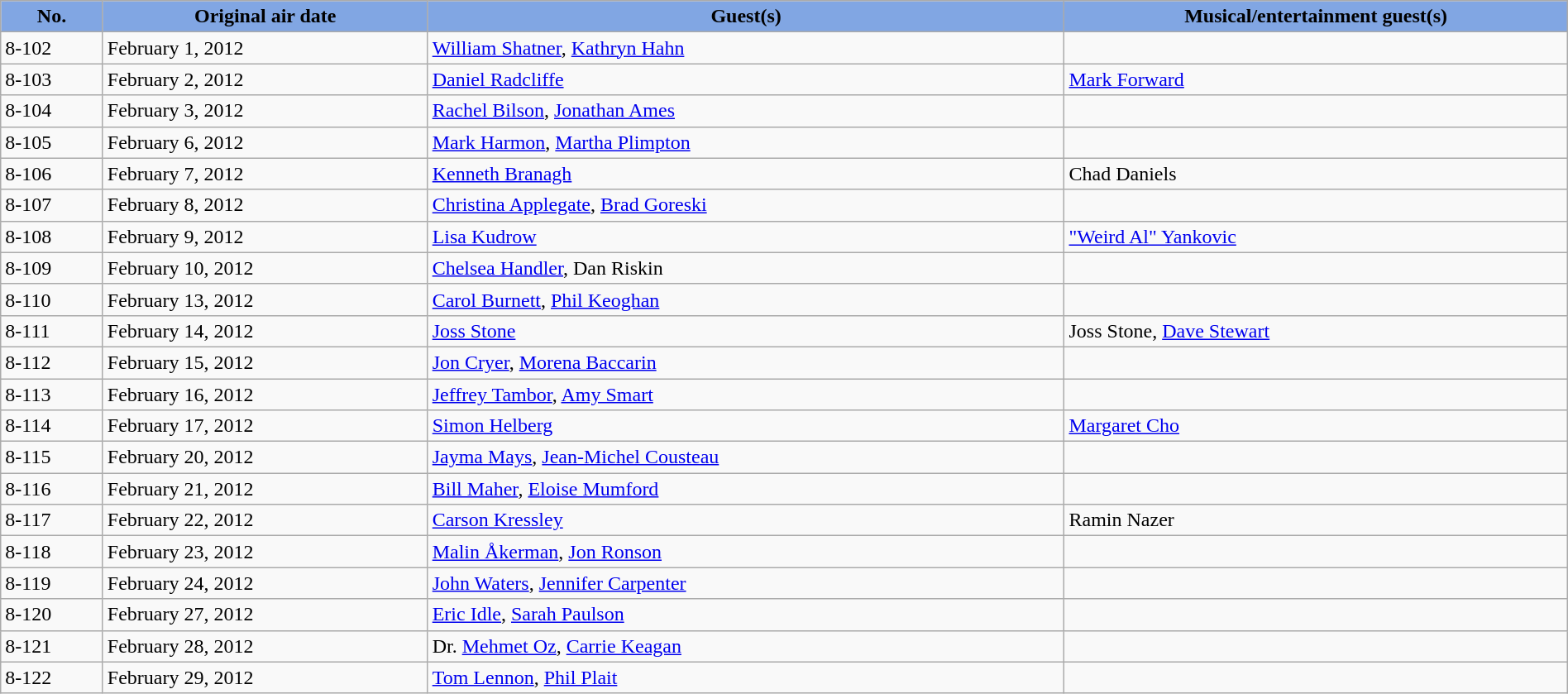<table class="wikitable plainrowheaders" style="width:100%;">
<tr>
<th style="width:50px; background:#81a6e3;">No.</th>
<th style="width:175px; background:#81a6e3;">Original air date</th>
<th style="width:350px; background:#81a6e3;">Guest(s)</th>
<th style="width:275px; background:#81a6e3;">Musical/entertainment guest(s)</th>
</tr>
<tr>
<td>8-102</td>
<td>February 1, 2012</td>
<td><a href='#'>William Shatner</a>, <a href='#'>Kathryn Hahn</a></td>
<td></td>
</tr>
<tr>
<td>8-103</td>
<td>February 2, 2012</td>
<td><a href='#'>Daniel Radcliffe</a></td>
<td><a href='#'>Mark Forward</a></td>
</tr>
<tr>
<td>8-104</td>
<td>February 3, 2012</td>
<td><a href='#'>Rachel Bilson</a>, <a href='#'>Jonathan Ames</a></td>
<td></td>
</tr>
<tr>
<td>8-105</td>
<td>February 6, 2012</td>
<td><a href='#'>Mark Harmon</a>, <a href='#'>Martha Plimpton</a></td>
<td></td>
</tr>
<tr>
<td>8-106</td>
<td>February 7, 2012</td>
<td><a href='#'>Kenneth Branagh</a></td>
<td>Chad Daniels</td>
</tr>
<tr>
<td>8-107</td>
<td>February 8, 2012</td>
<td><a href='#'>Christina Applegate</a>, <a href='#'>Brad Goreski</a></td>
<td></td>
</tr>
<tr>
<td>8-108</td>
<td>February 9, 2012</td>
<td><a href='#'>Lisa Kudrow</a></td>
<td><a href='#'>"Weird Al" Yankovic</a></td>
</tr>
<tr>
<td>8-109</td>
<td>February 10, 2012</td>
<td><a href='#'>Chelsea Handler</a>, Dan Riskin</td>
<td></td>
</tr>
<tr>
<td>8-110</td>
<td>February 13, 2012</td>
<td><a href='#'>Carol Burnett</a>, <a href='#'>Phil Keoghan</a></td>
<td></td>
</tr>
<tr>
<td>8-111</td>
<td>February 14, 2012</td>
<td><a href='#'>Joss Stone</a></td>
<td>Joss Stone, <a href='#'>Dave Stewart</a></td>
</tr>
<tr>
<td>8-112</td>
<td>February 15, 2012</td>
<td><a href='#'>Jon Cryer</a>, <a href='#'>Morena Baccarin</a></td>
<td></td>
</tr>
<tr>
<td>8-113</td>
<td>February 16, 2012</td>
<td><a href='#'>Jeffrey Tambor</a>, <a href='#'>Amy Smart</a></td>
<td></td>
</tr>
<tr>
<td>8-114</td>
<td>February 17, 2012</td>
<td><a href='#'>Simon Helberg</a></td>
<td><a href='#'>Margaret Cho</a></td>
</tr>
<tr>
<td>8-115</td>
<td>February 20, 2012</td>
<td><a href='#'>Jayma Mays</a>, <a href='#'>Jean-Michel Cousteau</a></td>
<td></td>
</tr>
<tr>
<td>8-116</td>
<td>February 21, 2012</td>
<td><a href='#'>Bill Maher</a>, <a href='#'>Eloise Mumford</a></td>
<td></td>
</tr>
<tr>
<td>8-117</td>
<td>February 22, 2012</td>
<td><a href='#'>Carson Kressley</a></td>
<td>Ramin Nazer</td>
</tr>
<tr>
<td>8-118</td>
<td>February 23, 2012</td>
<td><a href='#'>Malin Åkerman</a>, <a href='#'>Jon Ronson</a></td>
<td></td>
</tr>
<tr>
<td>8-119</td>
<td>February 24, 2012</td>
<td><a href='#'>John Waters</a>, <a href='#'>Jennifer Carpenter</a></td>
<td></td>
</tr>
<tr>
<td>8-120</td>
<td>February 27, 2012</td>
<td><a href='#'>Eric Idle</a>, <a href='#'>Sarah Paulson</a></td>
<td></td>
</tr>
<tr>
<td>8-121</td>
<td>February 28, 2012</td>
<td>Dr. <a href='#'>Mehmet Oz</a>, <a href='#'>Carrie Keagan</a></td>
<td></td>
</tr>
<tr>
<td>8-122</td>
<td>February 29, 2012</td>
<td><a href='#'>Tom Lennon</a>, <a href='#'>Phil Plait</a></td>
<td></td>
</tr>
</table>
